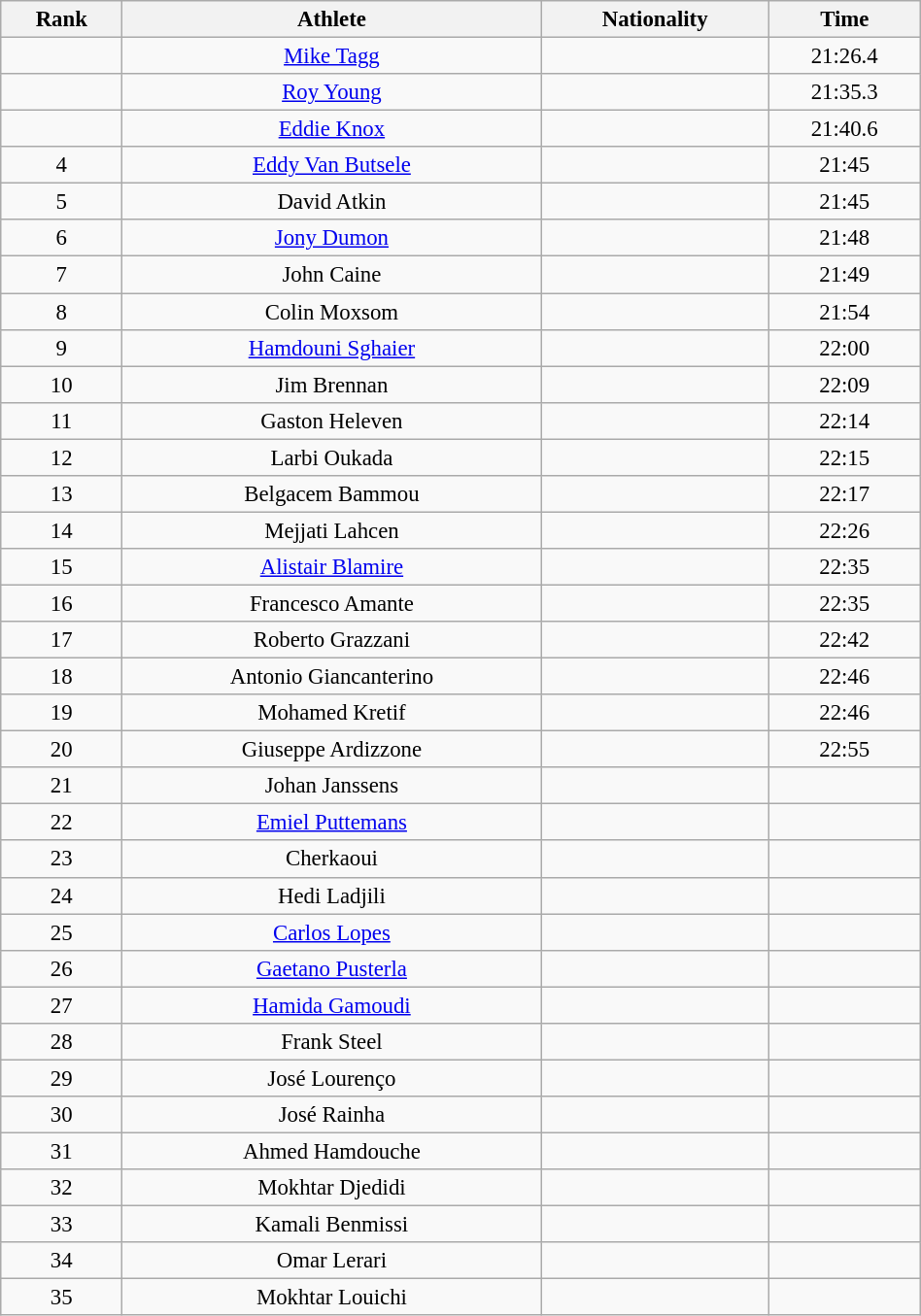<table class="wikitable sortable" style=" text-align:center; font-size:95%;" width="50%">
<tr>
<th>Rank</th>
<th>Athlete</th>
<th>Nationality</th>
<th>Time</th>
</tr>
<tr>
<td align=center></td>
<td><a href='#'>Mike Tagg</a></td>
<td></td>
<td>21:26.4</td>
</tr>
<tr>
<td align=center></td>
<td><a href='#'>Roy Young</a></td>
<td></td>
<td>21:35.3</td>
</tr>
<tr>
<td align=center></td>
<td><a href='#'>Eddie Knox</a></td>
<td></td>
<td>21:40.6</td>
</tr>
<tr>
<td align=center>4</td>
<td><a href='#'>Eddy Van Butsele</a></td>
<td></td>
<td>21:45</td>
</tr>
<tr>
<td align=center>5</td>
<td>David Atkin</td>
<td></td>
<td>21:45</td>
</tr>
<tr>
<td align=center>6</td>
<td><a href='#'>Jony Dumon</a></td>
<td></td>
<td>21:48</td>
</tr>
<tr>
<td align=center>7</td>
<td>John Caine</td>
<td></td>
<td>21:49</td>
</tr>
<tr>
<td align=center>8</td>
<td>Colin Moxsom</td>
<td></td>
<td>21:54</td>
</tr>
<tr>
<td align=center>9</td>
<td><a href='#'>Hamdouni Sghaier</a></td>
<td></td>
<td>22:00</td>
</tr>
<tr>
<td align=center>10</td>
<td>Jim Brennan</td>
<td></td>
<td>22:09</td>
</tr>
<tr>
<td align=center>11</td>
<td>Gaston Heleven</td>
<td></td>
<td>22:14</td>
</tr>
<tr>
<td align=center>12</td>
<td>Larbi Oukada</td>
<td></td>
<td>22:15</td>
</tr>
<tr>
<td align=center>13</td>
<td>Belgacem Bammou</td>
<td></td>
<td>22:17</td>
</tr>
<tr>
<td align=center>14</td>
<td>Mejjati Lahcen</td>
<td></td>
<td>22:26</td>
</tr>
<tr>
<td align=center>15</td>
<td><a href='#'>Alistair Blamire</a></td>
<td></td>
<td>22:35</td>
</tr>
<tr>
<td align=center>16</td>
<td>Francesco Amante</td>
<td></td>
<td>22:35</td>
</tr>
<tr>
<td align=center>17</td>
<td>Roberto Grazzani</td>
<td></td>
<td>22:42</td>
</tr>
<tr>
<td align=center>18</td>
<td>Antonio Giancanterino</td>
<td></td>
<td>22:46</td>
</tr>
<tr>
<td align=center>19</td>
<td>Mohamed Kretif</td>
<td></td>
<td>22:46</td>
</tr>
<tr>
<td align=center>20</td>
<td>Giuseppe Ardizzone</td>
<td></td>
<td>22:55</td>
</tr>
<tr>
<td align=center>21</td>
<td>Johan Janssens</td>
<td></td>
<td></td>
</tr>
<tr>
<td align=center>22</td>
<td><a href='#'>Emiel Puttemans</a></td>
<td></td>
<td></td>
</tr>
<tr>
<td align=center>23</td>
<td>Cherkaoui</td>
<td></td>
<td></td>
</tr>
<tr>
<td align=center>24</td>
<td>Hedi Ladjili</td>
<td></td>
<td></td>
</tr>
<tr>
<td align=center>25</td>
<td><a href='#'>Carlos Lopes</a></td>
<td></td>
<td></td>
</tr>
<tr>
<td align=center>26</td>
<td><a href='#'>Gaetano Pusterla</a></td>
<td></td>
<td></td>
</tr>
<tr>
<td align=center>27</td>
<td><a href='#'>Hamida Gamoudi</a></td>
<td></td>
<td></td>
</tr>
<tr>
<td align=center>28</td>
<td>Frank Steel</td>
<td></td>
<td></td>
</tr>
<tr>
<td align=center>29</td>
<td>José Lourenço</td>
<td></td>
<td></td>
</tr>
<tr>
<td align=center>30</td>
<td>José Rainha</td>
<td></td>
<td></td>
</tr>
<tr>
<td align=center>31</td>
<td>Ahmed Hamdouche</td>
<td></td>
<td></td>
</tr>
<tr>
<td align=center>32</td>
<td>Mokhtar Djedidi</td>
<td></td>
<td></td>
</tr>
<tr>
<td align=center>33</td>
<td>Kamali Benmissi</td>
<td></td>
<td></td>
</tr>
<tr>
<td align=center>34</td>
<td>Omar Lerari</td>
<td></td>
<td></td>
</tr>
<tr>
<td align=center>35</td>
<td>Mokhtar Louichi</td>
<td></td>
<td></td>
</tr>
</table>
